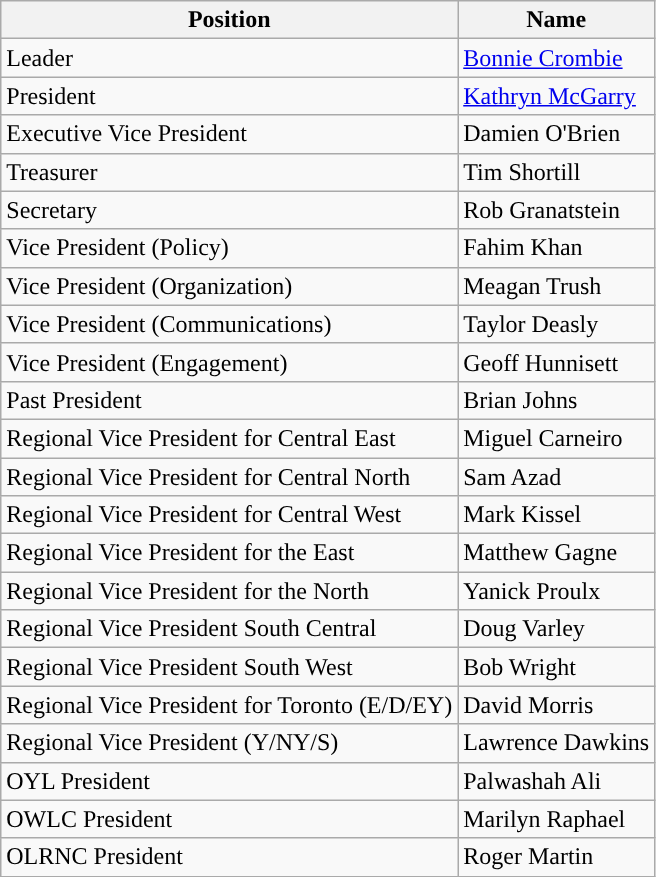<table class="wikitable sortable”">
<tr>
<th>Position</th>
<th>Name</th>
</tr>
<tr>
<td>Leader</td>
<td><a href='#'>Bonnie Crombie</a></td>
</tr>
<tr>
<td>President</td>
<td><a href='#'>Kathryn McGarry</a></td>
</tr>
<tr>
<td>Executive Vice President</td>
<td>Damien O'Brien</td>
</tr>
<tr>
<td>Treasurer</td>
<td>Tim Shortill</td>
</tr>
<tr>
<td>Secretary</td>
<td>Rob Granatstein</td>
</tr>
<tr>
<td>Vice President (Policy)</td>
<td>Fahim Khan</td>
</tr>
<tr>
<td>Vice President (Organization)</td>
<td>Meagan Trush</td>
</tr>
<tr>
<td>Vice President (Communications)</td>
<td>Taylor Deasly</td>
</tr>
<tr>
<td>Vice President (Engagement)</td>
<td>Geoff Hunnisett</td>
</tr>
<tr>
<td>Past President</td>
<td>Brian Johns</td>
</tr>
<tr>
<td>Regional Vice President for Central East</td>
<td>Miguel Carneiro</td>
</tr>
<tr>
<td>Regional Vice President for Central North</td>
<td>Sam Azad</td>
</tr>
<tr>
<td>Regional Vice President for Central West</td>
<td>Mark Kissel</td>
</tr>
<tr>
<td>Regional Vice President for the East</td>
<td>Matthew Gagne</td>
</tr>
<tr>
<td>Regional Vice President for the North</td>
<td>Yanick Proulx</td>
</tr>
<tr>
<td>Regional Vice President South Central</td>
<td>Doug Varley</td>
</tr>
<tr>
<td>Regional Vice President South West</td>
<td>Bob Wright</td>
</tr>
<tr>
<td>Regional Vice President for Toronto (E/D/EY)</td>
<td>David Morris</td>
</tr>
<tr>
<td>Regional Vice President (Y/NY/S)</td>
<td>Lawrence Dawkins</td>
</tr>
<tr>
<td>OYL President</td>
<td>Palwashah Ali</td>
</tr>
<tr>
<td>OWLC President</td>
<td>Marilyn Raphael</td>
</tr>
<tr>
<td>OLRNC President</td>
<td>Roger Martin</td>
</tr>
</table>
